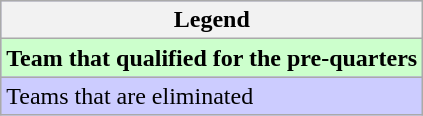<table class="wikitable" style="background:#ccccf0;">
<tr>
<th>Legend</th>
</tr>
<tr style="background:#cfc;">
<td><strong>Team that qualified for the pre-quarters</strong></td>
</tr>
<tr style="background:#ccf;">
<td>Teams that are eliminated</td>
</tr>
</table>
